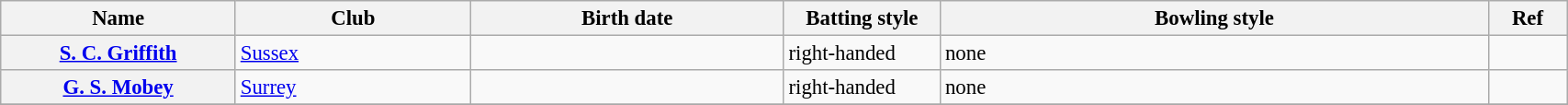<table class="wikitable plainrowheaders" style="font-size:95%; width:90%;">
<tr>
<th scope="col" width="15%">Name</th>
<th scope="col" width="15%">Club</th>
<th scope="col" width="20%">Birth date</th>
<th scope="col" width="10%">Batting style</th>
<th scope="col" width="35%">Bowling style</th>
<th scope="col" width="5%">Ref</th>
</tr>
<tr>
<th scope="row"><a href='#'>S. C. Griffith</a></th>
<td><a href='#'>Sussex</a></td>
<td></td>
<td>right-handed</td>
<td>none</td>
<td></td>
</tr>
<tr>
<th scope="row"><a href='#'>G. S. Mobey</a></th>
<td><a href='#'>Surrey</a></td>
<td></td>
<td>right-handed</td>
<td>none</td>
<td></td>
</tr>
<tr>
</tr>
</table>
